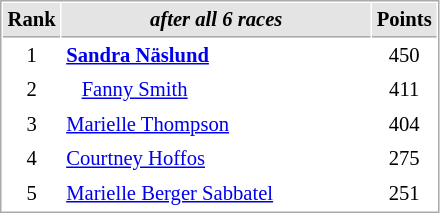<table cellspacing="1" cellpadding="3" style="border:1px solid #aaa; font-size:86%;">
<tr style="background:#e4e4e4;">
<th style="border-bottom:1px solid #aaa; width:10px;">Rank</th>
<th style="border-bottom:1px solid #aaa; width:200px;"><em>after all 6 races</em></th>
<th style="border-bottom:1px solid #aaa; width:20px;">Points</th>
</tr>
<tr>
<td align=center>1</td>
<td><strong> <a href='#'>Sandra Näslund</a></strong></td>
<td align=center>450</td>
</tr>
<tr>
<td align=center>2</td>
<td>   <a href='#'>Fanny Smith</a></td>
<td align=center>411</td>
</tr>
<tr>
<td align=center>3</td>
<td> <a href='#'>Marielle Thompson</a></td>
<td align=center>404</td>
</tr>
<tr>
<td align=center>4</td>
<td> <a href='#'>Courtney Hoffos</a></td>
<td align=center>275</td>
</tr>
<tr>
<td align=center>5</td>
<td> <a href='#'>Marielle Berger Sabbatel</a></td>
<td align=center>251</td>
</tr>
</table>
